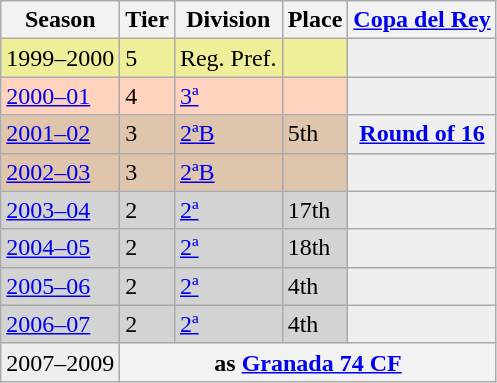<table class="wikitable">
<tr>
<th>Season</th>
<th>Tier</th>
<th>Division</th>
<th>Place</th>
<th><a href='#'>Copa del Rey</a></th>
</tr>
<tr>
<td style="background:#EFEF99;">1999–2000</td>
<td style="background:#EFEF99;">5</td>
<td style="background:#EFEF99;">Reg. Pref.</td>
<td style="background:#EFEF99;"></td>
<th style="background:#efefef;"></th>
</tr>
<tr>
<td style="background:#FFD3BD;"><a href='#'>2000–01</a></td>
<td style="background:#FFD3BD;">4</td>
<td style="background:#FFD3BD;"><a href='#'>3ª</a></td>
<td style="background:#FFD3BD;"></td>
<th style="background:#efefef;"></th>
</tr>
<tr>
<td style="background:#DEC5AB;"><a href='#'>2001–02</a></td>
<td style="background:#DEC5AB;">3</td>
<td style="background:#DEC5AB;"><a href='#'>2ªB</a></td>
<td style="background:#DEC5AB;">5th</td>
<th style="background:#efefef;"><a href='#'>Round of 16</a></th>
</tr>
<tr>
<td style="background:#DEC5AB;"><a href='#'>2002–03</a></td>
<td style="background:#DEC5AB;">3</td>
<td style="background:#DEC5AB;"><a href='#'>2ªB</a></td>
<td style="background:#DEC5AB;"></td>
<th style="background:#efefef;"></th>
</tr>
<tr>
<td style="background:#D3D3D3;"><a href='#'>2003–04</a></td>
<td style="background:#D3D3D3;">2</td>
<td style="background:#D3D3D3;"><a href='#'>2ª</a></td>
<td style="background:#D3D3D3;">17th</td>
<th style="background:#efefef;"></th>
</tr>
<tr>
<td style="background:#D3D3D3;"><a href='#'>2004–05</a></td>
<td style="background:#D3D3D3;">2</td>
<td style="background:#D3D3D3;"><a href='#'>2ª</a></td>
<td style="background:#D3D3D3;">18th</td>
<th style="background:#efefef;"></th>
</tr>
<tr>
<td style="background:#D3D3D3;"><a href='#'>2005–06</a></td>
<td style="background:#D3D3D3;">2</td>
<td style="background:#D3D3D3;"><a href='#'>2ª</a></td>
<td style="background:#D3D3D3;">4th</td>
<th style="background:#efefef;"></th>
</tr>
<tr>
<td style="background:#D3D3D3;"><a href='#'>2006–07</a></td>
<td style="background:#D3D3D3;">2</td>
<td style="background:#D3D3D3;"><a href='#'>2ª</a></td>
<td style="background:#D3D3D3;">4th</td>
<th style="background:#efefef;"></th>
</tr>
<tr>
<td style="background:#efefef;">2007–2009</td>
<th colspan="4">as <a href='#'>Granada 74 CF</a></th>
</tr>
</table>
